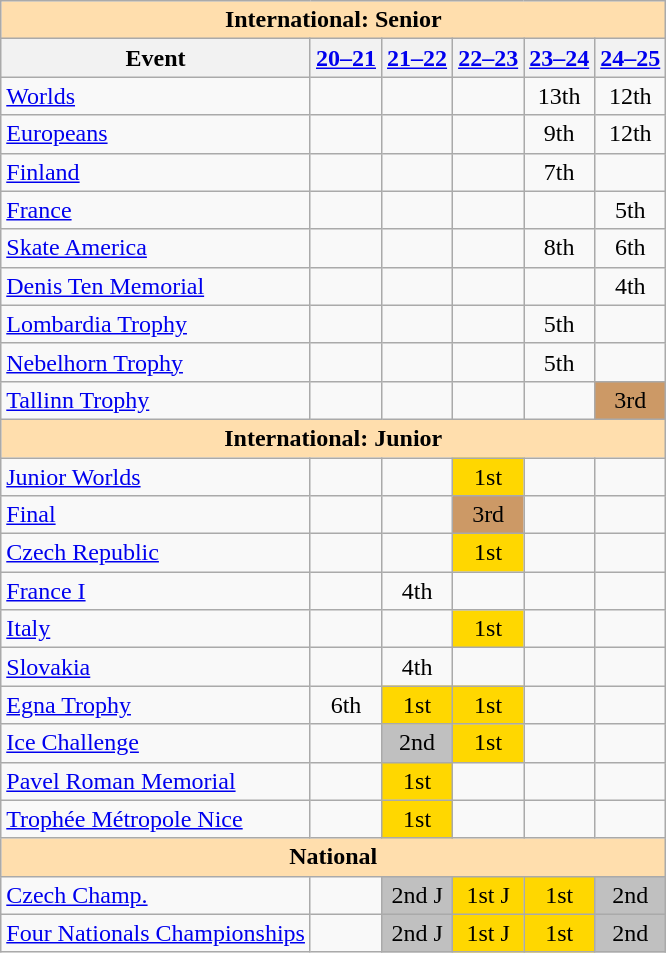<table class="wikitable" style="text-align:center">
<tr>
<th colspan="6" style="background-color: #ffdead; " align="center">International: Senior </th>
</tr>
<tr>
<th>Event</th>
<th><a href='#'>20–21</a></th>
<th><a href='#'>21–22</a></th>
<th><a href='#'>22–23</a></th>
<th><a href='#'>23–24</a></th>
<th><a href='#'>24–25</a></th>
</tr>
<tr>
<td align=left><a href='#'>Worlds</a></td>
<td></td>
<td></td>
<td></td>
<td>13th</td>
<td>12th</td>
</tr>
<tr>
<td align=left><a href='#'>Europeans</a></td>
<td></td>
<td></td>
<td></td>
<td>9th</td>
<td>12th</td>
</tr>
<tr>
<td align=left> <a href='#'>Finland</a></td>
<td></td>
<td></td>
<td></td>
<td>7th</td>
<td></td>
</tr>
<tr>
<td align=left> <a href='#'>France</a></td>
<td></td>
<td></td>
<td></td>
<td></td>
<td>5th</td>
</tr>
<tr>
<td align=left> <a href='#'>Skate America</a></td>
<td></td>
<td></td>
<td></td>
<td>8th</td>
<td>6th</td>
</tr>
<tr>
<td align=left> <a href='#'>Denis Ten Memorial</a></td>
<td></td>
<td></td>
<td></td>
<td></td>
<td>4th</td>
</tr>
<tr>
<td align=left> <a href='#'>Lombardia Trophy</a></td>
<td></td>
<td></td>
<td></td>
<td>5th</td>
<td></td>
</tr>
<tr>
<td align=left> <a href='#'>Nebelhorn Trophy</a></td>
<td></td>
<td></td>
<td></td>
<td>5th</td>
<td></td>
</tr>
<tr>
<td align=left> <a href='#'>Tallinn Trophy</a></td>
<td></td>
<td></td>
<td></td>
<td></td>
<td bgcolor="cc9966">3rd</td>
</tr>
<tr>
<th colspan="6" style="background-color: #ffdead; " align="center">International: Junior </th>
</tr>
<tr>
<td align="left"><a href='#'>Junior Worlds</a></td>
<td></td>
<td></td>
<td bgcolor="gold">1st</td>
<td></td>
<td></td>
</tr>
<tr>
<td align="left"> <a href='#'>Final</a></td>
<td></td>
<td></td>
<td bgcolor="cc9966">3rd</td>
<td></td>
<td></td>
</tr>
<tr>
<td align="left"> <a href='#'>Czech Republic</a></td>
<td></td>
<td></td>
<td bgcolor="gold">1st</td>
<td></td>
<td></td>
</tr>
<tr>
<td align="left"> <a href='#'>France I</a></td>
<td></td>
<td>4th</td>
<td></td>
<td></td>
<td></td>
</tr>
<tr>
<td align="left"> <a href='#'>Italy</a></td>
<td></td>
<td></td>
<td bgcolor="gold">1st</td>
<td></td>
<td></td>
</tr>
<tr>
<td align="left"> <a href='#'>Slovakia</a></td>
<td></td>
<td>4th</td>
<td></td>
<td></td>
<td></td>
</tr>
<tr>
<td align="left"><a href='#'>Egna Trophy</a></td>
<td>6th</td>
<td bgcolor="gold">1st</td>
<td bgcolor="gold">1st</td>
<td></td>
<td></td>
</tr>
<tr>
<td align="left"><a href='#'>Ice Challenge</a></td>
<td></td>
<td bgcolor="silver">2nd</td>
<td bgcolor="gold">1st</td>
<td></td>
<td></td>
</tr>
<tr>
<td align="left"><a href='#'>Pavel Roman Memorial</a></td>
<td></td>
<td bgcolor="gold">1st</td>
<td></td>
<td></td>
<td></td>
</tr>
<tr>
<td align="left"><a href='#'>Trophée Métropole Nice</a></td>
<td></td>
<td bgcolor="gold">1st</td>
<td></td>
<td></td>
<td></td>
</tr>
<tr>
<th colspan="6" style="background-color: #ffdead; " align="center">National</th>
</tr>
<tr>
<td align="left"><a href='#'>Czech Champ.</a></td>
<td></td>
<td bgcolor="silver">2nd J</td>
<td bgcolor="gold">1st J</td>
<td bgcolor="gold">1st</td>
<td bgcolor="silver">2nd</td>
</tr>
<tr>
<td><a href='#'>Four Nationals Championships</a></td>
<td></td>
<td bgcolor="silver">2nd J</td>
<td bgcolor="gold">1st J</td>
<td bgcolor="gold">1st</td>
<td bgcolor="silver">2nd</td>
</tr>
</table>
